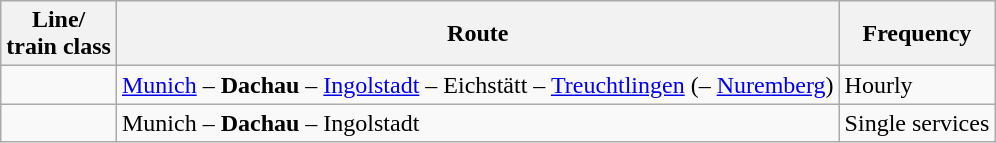<table class="wikitable">
<tr>
<th>Line/<br>train class</th>
<th>Route</th>
<th>Frequency</th>
</tr>
<tr>
<td align="center"></td>
<td><a href='#'>Munich</a> – <strong>Dachau</strong> – <a href='#'>Ingolstadt</a> – Eichstätt – <a href='#'>Treuchtlingen</a> (– <a href='#'>Nuremberg</a>)</td>
<td>Hourly</td>
</tr>
<tr>
<td align="center"></td>
<td>Munich – <strong>Dachau</strong> – Ingolstadt</td>
<td>Single services</td>
</tr>
</table>
